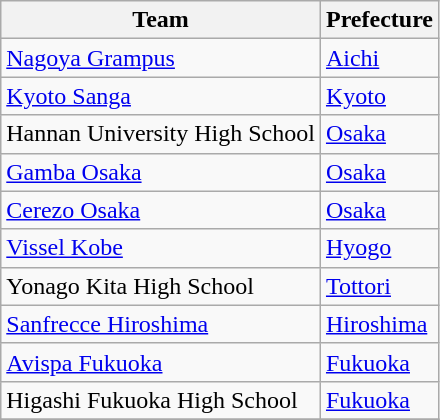<table class="wikitable">
<tr>
<th>Team</th>
<th>Prefecture</th>
</tr>
<tr>
<td><a href='#'>Nagoya Grampus</a> </td>
<td><a href='#'>Aichi</a></td>
</tr>
<tr>
<td><a href='#'>Kyoto Sanga</a></td>
<td><a href='#'>Kyoto</a></td>
</tr>
<tr>
<td>Hannan University High School</td>
<td><a href='#'>Osaka</a></td>
</tr>
<tr>
<td><a href='#'>Gamba Osaka</a></td>
<td><a href='#'>Osaka</a></td>
</tr>
<tr>
<td><a href='#'>Cerezo Osaka</a></td>
<td><a href='#'>Osaka</a></td>
</tr>
<tr>
<td><a href='#'>Vissel Kobe</a></td>
<td><a href='#'>Hyogo</a></td>
</tr>
<tr>
<td>Yonago Kita High School</td>
<td><a href='#'>Tottori</a></td>
</tr>
<tr>
<td><a href='#'>Sanfrecce Hiroshima</a></td>
<td><a href='#'>Hiroshima</a></td>
</tr>
<tr>
<td><a href='#'>Avispa Fukuoka</a></td>
<td><a href='#'>Fukuoka</a></td>
</tr>
<tr>
<td>Higashi Fukuoka High School</td>
<td><a href='#'>Fukuoka</a></td>
</tr>
<tr>
</tr>
</table>
